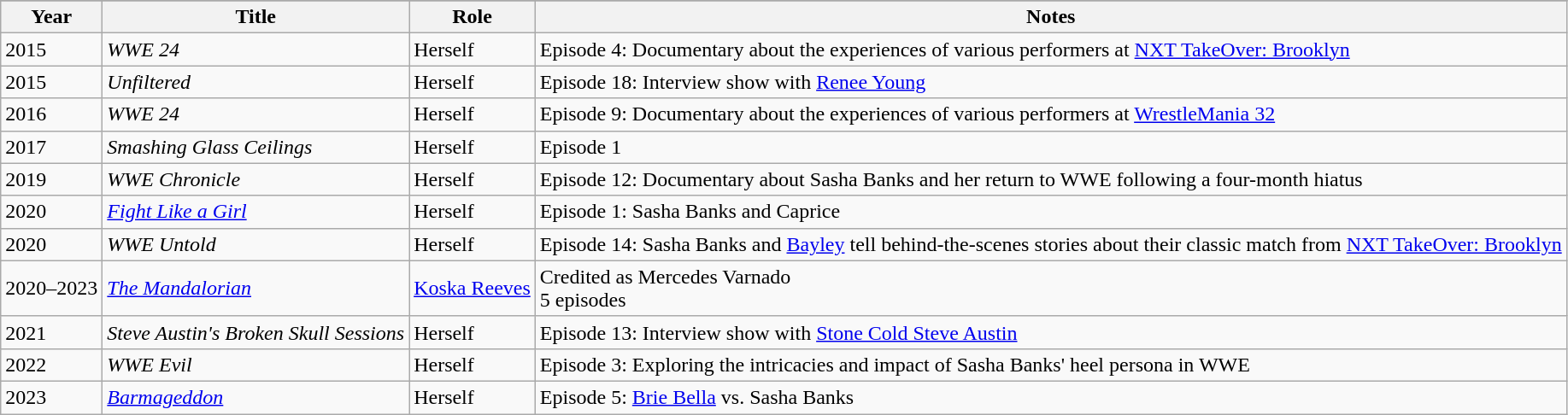<table class="wikitable">
<tr style="text-align:center;">
</tr>
<tr>
<th>Year</th>
<th>Title</th>
<th>Role</th>
<th class="unsortable">Notes</th>
</tr>
<tr>
<td>2015</td>
<td><em>WWE 24</em></td>
<td>Herself</td>
<td>Episode 4: Documentary about the experiences of various performers at <a href='#'>NXT TakeOver: Brooklyn</a></td>
</tr>
<tr>
<td>2015</td>
<td><em>Unfiltered</em></td>
<td>Herself</td>
<td>Episode 18: Interview show with <a href='#'>Renee Young</a></td>
</tr>
<tr>
<td>2016</td>
<td><em>WWE 24</em></td>
<td>Herself</td>
<td>Episode 9: Documentary about the experiences of various performers at <a href='#'>WrestleMania 32</a></td>
</tr>
<tr>
<td>2017</td>
<td><em>Smashing Glass Ceilings</em></td>
<td>Herself</td>
<td>Episode 1</td>
</tr>
<tr>
<td>2019</td>
<td><em>WWE Chronicle</em></td>
<td>Herself</td>
<td>Episode 12: Documentary about Sasha Banks and her return to WWE following a four-month hiatus</td>
</tr>
<tr>
<td>2020</td>
<td><em><a href='#'>Fight Like a Girl</a></em></td>
<td>Herself</td>
<td>Episode 1: Sasha Banks and Caprice</td>
</tr>
<tr>
<td>2020</td>
<td><em>WWE Untold</em></td>
<td>Herself</td>
<td>Episode 14: Sasha Banks and <a href='#'>Bayley</a> tell behind-the-scenes stories about their classic match from <a href='#'>NXT TakeOver: Brooklyn</a></td>
</tr>
<tr>
<td>2020–2023</td>
<td><em><a href='#'>The Mandalorian</a></em></td>
<td><a href='#'>Koska Reeves</a></td>
<td>Credited as Mercedes Varnado <br>5 episodes</td>
</tr>
<tr>
<td>2021</td>
<td><em>Steve Austin's Broken Skull Sessions</em></td>
<td>Herself</td>
<td>Episode 13: Interview show with <a href='#'>Stone Cold Steve Austin</a></td>
</tr>
<tr>
<td>2022</td>
<td><em>WWE Evil</em></td>
<td>Herself</td>
<td>Episode 3: Exploring the intricacies and impact of Sasha Banks' heel persona in WWE</td>
</tr>
<tr>
<td>2023</td>
<td><em><a href='#'>Barmageddon</a></em></td>
<td>Herself</td>
<td>Episode 5: <a href='#'>Brie Bella</a> vs. Sasha Banks</td>
</tr>
</table>
